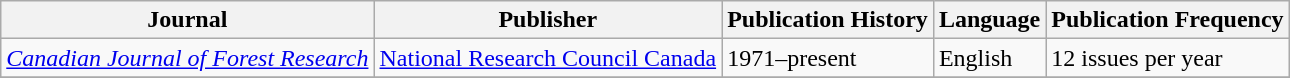<table class="wikitable sortable">
<tr>
<th>Journal</th>
<th>Publisher</th>
<th>Publication History</th>
<th>Language</th>
<th>Publication Frequency</th>
</tr>
<tr>
<td><em><a href='#'>Canadian Journal of Forest Research</a></em></td>
<td><a href='#'>National Research Council Canada</a></td>
<td>1971–present</td>
<td>English</td>
<td>12 issues per year</td>
</tr>
<tr>
</tr>
</table>
